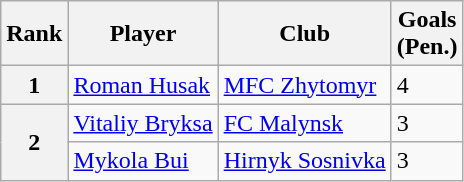<table class="wikitable">
<tr>
<th>Rank</th>
<th>Player</th>
<th>Club</th>
<th>Goals<br>(Pen.)</th>
</tr>
<tr>
<th>1</th>
<td align="left"> <a href='#'>Roman Husak</a></td>
<td align="left"><a href='#'>MFC Zhytomyr</a></td>
<td>4</td>
</tr>
<tr>
<th rowspan=2>2</th>
<td align="left"> <a href='#'>Vitaliy Bryksa</a></td>
<td align="left"><a href='#'>FC Malynsk</a></td>
<td>3</td>
</tr>
<tr>
<td align="left"> <a href='#'>Mykola Bui</a></td>
<td align="left"><a href='#'>Hirnyk Sosnivka</a></td>
<td>3</td>
</tr>
</table>
